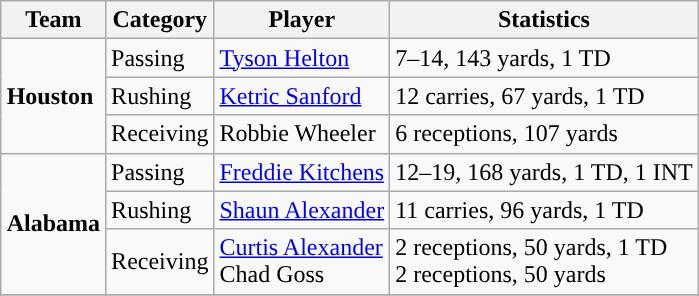<table class="wikitable" style="float: right;">
<tr>
<th>Team</th>
<th>Category</th>
<th>Player</th>
<th>Statistics</th>
</tr>
<tr>
<td rowspan=3><strong>Houston</strong></td>
<td>Passing</td>
<td><a href='#'>Tyson Helton</a></td>
<td>7–14, 143 yards, 1 TD</td>
</tr>
<tr>
<td>Rushing</td>
<td><a href='#'>Ketric Sanford</a></td>
<td>12 carries, 67 yards, 1 TD</td>
</tr>
<tr>
<td>Receiving</td>
<td>Robbie Wheeler</td>
<td>6 receptions, 107 yards</td>
</tr>
<tr>
<td rowspan=3><strong>Alabama</strong></td>
<td>Passing</td>
<td><a href='#'>Freddie Kitchens</a></td>
<td>12–19, 168 yards, 1 TD, 1 INT</td>
</tr>
<tr>
<td>Rushing</td>
<td><a href='#'>Shaun Alexander</a></td>
<td>11 carries, 96 yards, 1 TD</td>
</tr>
<tr>
<td>Receiving</td>
<td><a href='#'>Curtis Alexander</a><br>Chad Goss</td>
<td>2 receptions, 50 yards, 1 TD<br>2 receptions, 50 yards</td>
</tr>
<tr>
</tr>
</table>
